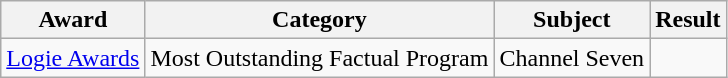<table class="wikitable">
<tr>
<th>Award</th>
<th>Category</th>
<th>Subject</th>
<th>Result</th>
</tr>
<tr>
<td><a href='#'>Logie Awards</a></td>
<td>Most Outstanding Factual Program</td>
<td>Channel Seven</td>
<td></td>
</tr>
</table>
